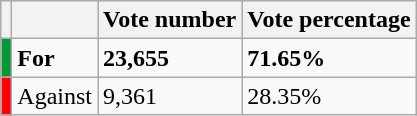<table class="wikitable">
<tr>
<th></th>
<th></th>
<th>Vote number</th>
<th>Vote percentage</th>
</tr>
<tr>
<td style="color:inherit;background:#009933"></td>
<td><strong>For</strong></td>
<td><strong>23,655</strong></td>
<td><strong>71.65%</strong></td>
</tr>
<tr>
<td style="color:inherit;background:#ff0000"></td>
<td>Against</td>
<td>9,361</td>
<td>28.35%</td>
</tr>
</table>
